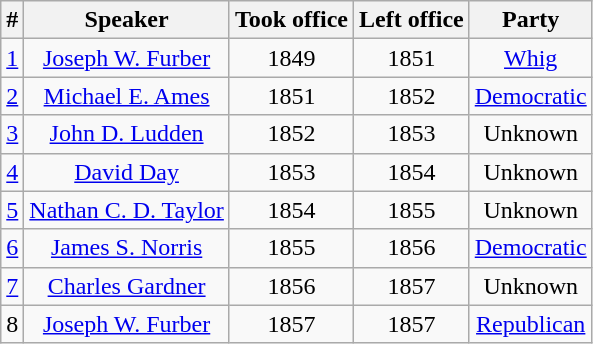<table class=wikitable style="text-align:center">
<tr>
<th>#</th>
<th>Speaker</th>
<th>Took office</th>
<th>Left office</th>
<th>Party</th>
</tr>
<tr>
<td><a href='#'>1</a></td>
<td><a href='#'>Joseph W. Furber</a></td>
<td>1849</td>
<td>1851</td>
<td><a href='#'>Whig</a></td>
</tr>
<tr>
<td><a href='#'>2</a></td>
<td><a href='#'>Michael E. Ames</a></td>
<td>1851</td>
<td>1852</td>
<td><a href='#'>Democratic</a></td>
</tr>
<tr>
<td><a href='#'>3</a></td>
<td><a href='#'>John D. Ludden</a></td>
<td>1852</td>
<td>1853</td>
<td>Unknown</td>
</tr>
<tr>
<td><a href='#'>4</a></td>
<td><a href='#'>David Day</a></td>
<td>1853</td>
<td>1854</td>
<td>Unknown</td>
</tr>
<tr>
<td><a href='#'>5</a></td>
<td><a href='#'>Nathan C. D. Taylor</a></td>
<td>1854</td>
<td>1855</td>
<td>Unknown</td>
</tr>
<tr>
<td><a href='#'>6</a></td>
<td><a href='#'>James S. Norris</a></td>
<td>1855</td>
<td>1856</td>
<td><a href='#'>Democratic</a></td>
</tr>
<tr>
<td><a href='#'>7</a></td>
<td><a href='#'>Charles Gardner</a></td>
<td>1856</td>
<td>1857</td>
<td>Unknown</td>
</tr>
<tr>
<td>8</td>
<td><a href='#'>Joseph W. Furber</a></td>
<td>1857</td>
<td>1857</td>
<td><a href='#'>Republican</a></td>
</tr>
</table>
